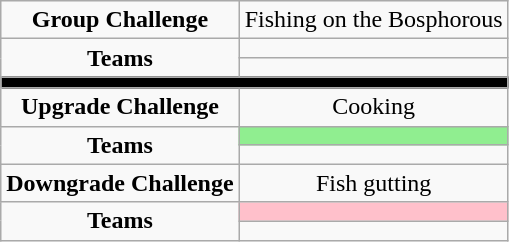<table class="wikitable" style="text-align:center;">
<tr>
<td><strong>Group Challenge</strong></td>
<td>Fishing on the Bosphorous</td>
</tr>
<tr>
<td rowspan="2"><strong>Teams</strong></td>
<td></td>
</tr>
<tr>
<td></td>
</tr>
<tr>
<td colspan="2" style="background:black;"></td>
</tr>
<tr>
<td><strong>Upgrade Challenge</strong></td>
<td>Cooking</td>
</tr>
<tr>
<td rowspan="2"><strong>Teams</strong></td>
<td style="background:lightgreen;"></td>
</tr>
<tr>
<td></td>
</tr>
<tr>
<td><strong>Downgrade Challenge</strong></td>
<td>Fish gutting</td>
</tr>
<tr>
<td rowspan="2"><strong>Teams</strong></td>
<td style="background:pink;"></td>
</tr>
<tr>
<td></td>
</tr>
</table>
